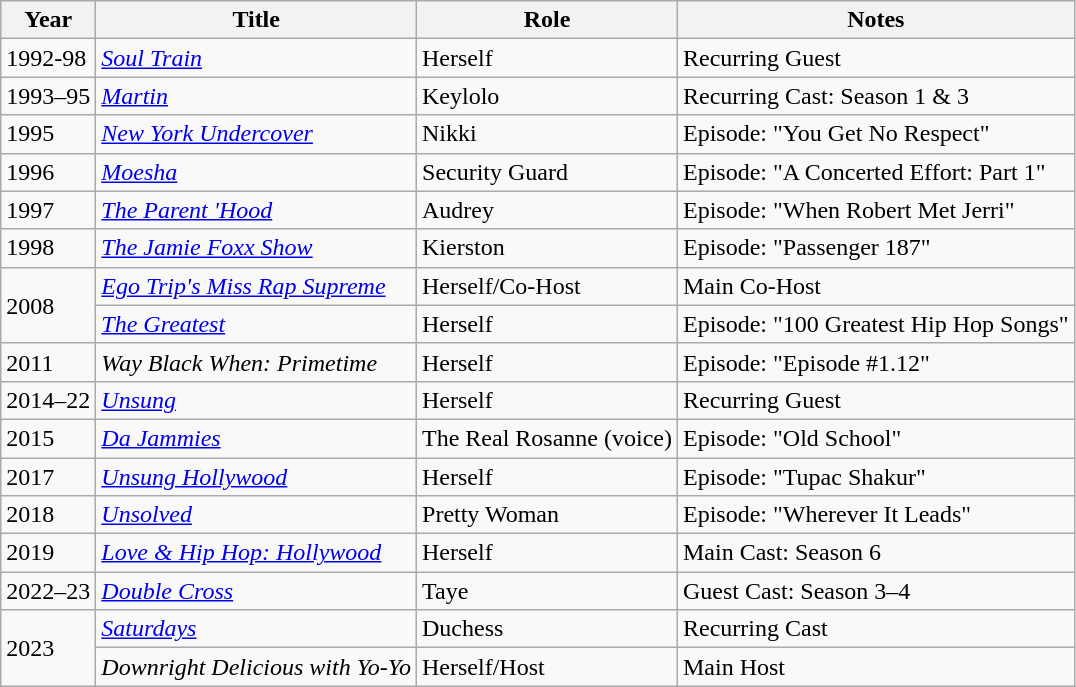<table class="wikitable plainrowheaders sortable" style="margin-right: 0;">
<tr>
<th>Year</th>
<th>Title</th>
<th>Role</th>
<th>Notes</th>
</tr>
<tr>
<td>1992-98</td>
<td><em><a href='#'>Soul Train</a></em></td>
<td>Herself</td>
<td>Recurring Guest</td>
</tr>
<tr>
<td>1993–95</td>
<td><em><a href='#'>Martin</a></em></td>
<td>Keylolo</td>
<td>Recurring Cast: Season 1 & 3</td>
</tr>
<tr>
<td>1995</td>
<td><em><a href='#'>New York Undercover</a></em></td>
<td>Nikki</td>
<td>Episode: "You Get No Respect"</td>
</tr>
<tr>
<td>1996</td>
<td><em><a href='#'>Moesha</a></em></td>
<td>Security Guard</td>
<td>Episode: "A Concerted Effort: Part 1"</td>
</tr>
<tr>
<td>1997</td>
<td><em><a href='#'>The Parent 'Hood</a></em></td>
<td>Audrey</td>
<td>Episode: "When Robert Met Jerri"</td>
</tr>
<tr>
<td>1998</td>
<td><em><a href='#'>The Jamie Foxx Show</a></em></td>
<td>Kierston</td>
<td>Episode: "Passenger 187"</td>
</tr>
<tr>
<td rowspan=2>2008</td>
<td><em><a href='#'>Ego Trip's Miss Rap Supreme</a></em></td>
<td>Herself/Co-Host</td>
<td>Main Co-Host</td>
</tr>
<tr>
<td><em><a href='#'>The Greatest</a></em></td>
<td>Herself</td>
<td>Episode: "100 Greatest Hip Hop Songs"</td>
</tr>
<tr>
<td>2011</td>
<td><em>Way Black When: Primetime</em></td>
<td>Herself</td>
<td>Episode: "Episode #1.12"</td>
</tr>
<tr>
<td>2014–22</td>
<td><em><a href='#'>Unsung</a></em></td>
<td>Herself</td>
<td>Recurring Guest</td>
</tr>
<tr>
<td>2015</td>
<td><em><a href='#'>Da Jammies</a></em></td>
<td>The Real Rosanne (voice)</td>
<td>Episode: "Old School"</td>
</tr>
<tr>
<td>2017</td>
<td><em><a href='#'>Unsung Hollywood</a></em></td>
<td>Herself</td>
<td>Episode: "Tupac Shakur"</td>
</tr>
<tr>
<td>2018</td>
<td><em><a href='#'>Unsolved</a></em></td>
<td>Pretty Woman</td>
<td>Episode: "Wherever It Leads"</td>
</tr>
<tr>
<td>2019</td>
<td><em><a href='#'>Love & Hip Hop: Hollywood</a></em></td>
<td>Herself</td>
<td>Main Cast: Season 6</td>
</tr>
<tr>
<td>2022–23</td>
<td><em><a href='#'>Double Cross</a></em></td>
<td>Taye</td>
<td>Guest Cast: Season 3–4</td>
</tr>
<tr>
<td rowspan=2>2023</td>
<td><em><a href='#'>Saturdays</a></em></td>
<td>Duchess</td>
<td>Recurring Cast</td>
</tr>
<tr>
<td><em>Downright Delicious with Yo-Yo</em></td>
<td>Herself/Host</td>
<td>Main Host</td>
</tr>
</table>
